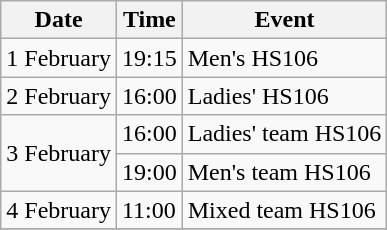<table class="wikitable">
<tr>
<th>Date</th>
<th>Time</th>
<th>Event</th>
</tr>
<tr>
<td>1 February</td>
<td>19:15</td>
<td>Men's HS106</td>
</tr>
<tr>
<td>2 February</td>
<td>16:00</td>
<td>Ladies' HS106</td>
</tr>
<tr>
<td rowspan=2>3 February</td>
<td>16:00</td>
<td>Ladies' team HS106</td>
</tr>
<tr>
<td>19:00</td>
<td>Men's team HS106</td>
</tr>
<tr>
<td>4 February</td>
<td>11:00</td>
<td>Mixed team HS106</td>
</tr>
<tr>
</tr>
</table>
